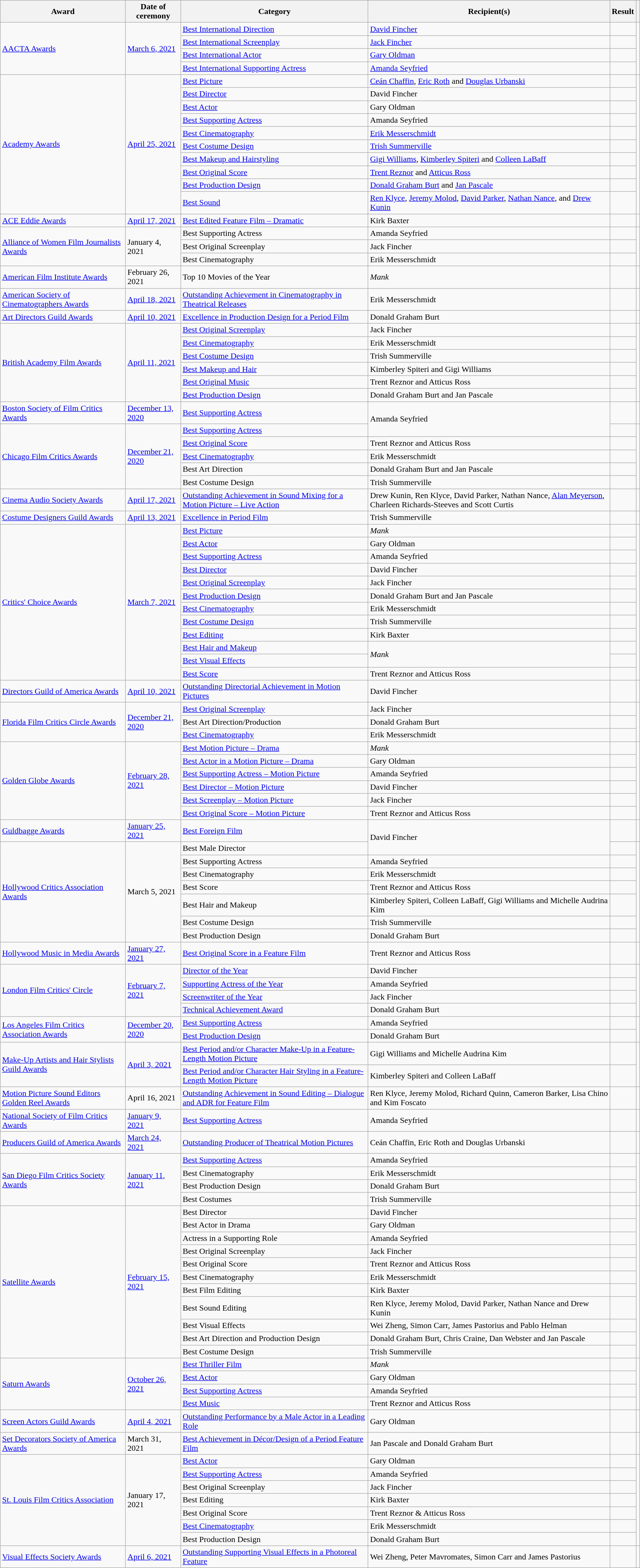<table class="wikitable sortable plainrowheaders">
<tr>
<th scope="col">Award</th>
<th scope="col">Date of ceremony</th>
<th scope="col">Category</th>
<th scope="col">Recipient(s)</th>
<th scope="col">Result</th>
<th scope="col" class="unsortable"></th>
</tr>
<tr>
<td rowspan="4"><a href='#'>AACTA Awards</a></td>
<td rowspan="4"><a href='#'>March 6, 2021</a></td>
<td><a href='#'>Best International Direction</a></td>
<td><a href='#'>David Fincher</a></td>
<td></td>
<td rowspan="4" align="center"></td>
</tr>
<tr>
<td><a href='#'>Best International Screenplay</a></td>
<td><a href='#'>Jack Fincher</a></td>
<td></td>
</tr>
<tr>
<td><a href='#'>Best International Actor</a></td>
<td><a href='#'>Gary Oldman</a></td>
<td></td>
</tr>
<tr>
<td><a href='#'>Best International Supporting Actress</a></td>
<td><a href='#'>Amanda Seyfried</a></td>
<td></td>
</tr>
<tr>
<td rowspan="10"><a href='#'>Academy Awards</a></td>
<td rowspan="10"><a href='#'>April 25, 2021</a></td>
<td><a href='#'>Best Picture</a></td>
<td><a href='#'>Ceán Chaffin</a>, <a href='#'>Eric Roth</a> and <a href='#'>Douglas Urbanski</a></td>
<td></td>
<td rowspan="10" align="center"></td>
</tr>
<tr>
<td><a href='#'>Best Director</a></td>
<td>David Fincher</td>
<td></td>
</tr>
<tr>
<td><a href='#'>Best Actor</a></td>
<td>Gary Oldman</td>
<td></td>
</tr>
<tr>
<td><a href='#'>Best Supporting Actress</a></td>
<td>Amanda Seyfried</td>
<td></td>
</tr>
<tr>
<td><a href='#'>Best Cinematography</a></td>
<td><a href='#'>Erik Messerschmidt</a></td>
<td></td>
</tr>
<tr>
<td><a href='#'>Best Costume Design</a></td>
<td><a href='#'>Trish Summerville</a></td>
<td></td>
</tr>
<tr>
<td><a href='#'>Best Makeup and Hairstyling</a></td>
<td><a href='#'>Gigi Williams</a>, <a href='#'>Kimberley Spiteri</a> and <a href='#'>Colleen LaBaff</a></td>
<td></td>
</tr>
<tr>
<td><a href='#'>Best Original Score</a></td>
<td><a href='#'>Trent Reznor</a> and <a href='#'>Atticus Ross</a></td>
<td></td>
</tr>
<tr>
<td><a href='#'>Best Production Design</a></td>
<td><a href='#'>Donald Graham Burt</a> and <a href='#'>Jan Pascale</a></td>
<td></td>
</tr>
<tr>
<td><a href='#'>Best Sound</a></td>
<td><a href='#'>Ren Klyce</a>, <a href='#'>Jeremy Molod</a>, <a href='#'>David Parker</a>, <a href='#'>Nathan Nance</a>, and <a href='#'>Drew Kunin</a></td>
<td></td>
</tr>
<tr>
<td><a href='#'>ACE Eddie Awards</a></td>
<td><a href='#'>April 17, 2021</a></td>
<td><a href='#'>Best Edited Feature Film – Dramatic</a></td>
<td>Kirk Baxter</td>
<td></td>
<td style="text-align:center;"></td>
</tr>
<tr>
<td rowspan="3"><a href='#'>Alliance of Women Film Journalists Awards</a></td>
<td rowspan="3">January 4, 2021</td>
<td>Best Supporting Actress</td>
<td>Amanda Seyfried</td>
<td></td>
<td rowspan="3" align="center"></td>
</tr>
<tr>
<td>Best Original Screenplay</td>
<td>Jack Fincher</td>
<td></td>
</tr>
<tr>
<td>Best Cinematography</td>
<td>Erik Messerschmidt</td>
<td></td>
</tr>
<tr>
<td><a href='#'>American Film Institute Awards</a></td>
<td>February 26, 2021</td>
<td>Top 10 Movies of the Year</td>
<td><em>Mank</em></td>
<td></td>
<td align="center"></td>
</tr>
<tr>
<td><a href='#'>American Society of Cinematographers Awards</a></td>
<td><a href='#'>April 18, 2021</a></td>
<td><a href='#'>Outstanding Achievement in Cinematography in Theatrical Releases</a></td>
<td>Erik Messerschmidt</td>
<td></td>
<td style="text-align:center;"></td>
</tr>
<tr>
<td><a href='#'>Art Directors Guild Awards</a></td>
<td><a href='#'>April 10, 2021</a></td>
<td><a href='#'>Excellence in Production Design for a Period Film</a></td>
<td>Donald Graham Burt</td>
<td></td>
<td style="text-align:center;"></td>
</tr>
<tr>
<td rowspan="6"><a href='#'>British Academy Film Awards</a></td>
<td rowspan="6"><a href='#'>April 11, 2021</a></td>
<td><a href='#'>Best Original Screenplay</a></td>
<td>Jack Fincher</td>
<td></td>
<td rowspan="6" align="center"></td>
</tr>
<tr>
<td><a href='#'>Best Cinematography</a></td>
<td>Erik Messerschmidt</td>
<td></td>
</tr>
<tr>
<td><a href='#'>Best Costume Design</a></td>
<td>Trish Summerville</td>
<td></td>
</tr>
<tr>
<td><a href='#'>Best Makeup and Hair</a></td>
<td>Kimberley Spiteri and Gigi Williams</td>
<td></td>
</tr>
<tr>
<td><a href='#'>Best Original Music</a></td>
<td>Trent Reznor and Atticus Ross</td>
<td></td>
</tr>
<tr>
<td><a href='#'>Best Production Design</a></td>
<td>Donald Graham Burt and Jan Pascale</td>
<td></td>
</tr>
<tr>
<td><a href='#'>Boston Society of Film Critics Awards</a></td>
<td><a href='#'>December 13, 2020</a></td>
<td><a href='#'>Best Supporting Actress</a></td>
<td rowspan="2">Amanda Seyfried</td>
<td></td>
<td align="center"><br></td>
</tr>
<tr>
<td rowspan="5"><a href='#'>Chicago Film Critics Awards</a></td>
<td rowspan="5"><a href='#'>December 21, 2020</a></td>
<td><a href='#'>Best Supporting Actress</a></td>
<td></td>
<td rowspan="5" align="center"><br></td>
</tr>
<tr>
<td><a href='#'>Best Original Score</a></td>
<td>Trent Reznor and Atticus Ross</td>
<td></td>
</tr>
<tr>
<td><a href='#'>Best Cinematography</a></td>
<td>Erik Messerschmidt</td>
<td></td>
</tr>
<tr>
<td>Best Art Direction</td>
<td>Donald Graham Burt and Jan Pascale</td>
<td></td>
</tr>
<tr>
<td>Best Costume Design</td>
<td>Trish Summerville</td>
<td></td>
</tr>
<tr>
<td><a href='#'>Cinema Audio Society Awards</a></td>
<td><a href='#'>April 17, 2021</a></td>
<td><a href='#'>Outstanding Achievement in Sound Mixing for a Motion Picture – Live Action</a></td>
<td>Drew Kunin, Ren Klyce, David Parker, Nathan Nance, <a href='#'>Alan Meyerson</a>, Charleen Richards-Steeves and Scott Curtis</td>
<td></td>
<td align="center"></td>
</tr>
<tr>
<td><a href='#'>Costume Designers Guild Awards</a></td>
<td><a href='#'>April 13, 2021</a></td>
<td><a href='#'>Excellence in Period Film</a></td>
<td>Trish Summerville</td>
<td></td>
<td align="center"></td>
</tr>
<tr>
<td rowspan="12"><a href='#'>Critics' Choice Awards</a></td>
<td rowspan="12"><a href='#'>March 7, 2021</a></td>
<td><a href='#'>Best Picture</a></td>
<td><em>Mank</em></td>
<td></td>
<td rowspan="12" align="center"></td>
</tr>
<tr>
<td><a href='#'>Best Actor</a></td>
<td>Gary Oldman</td>
<td></td>
</tr>
<tr>
<td><a href='#'>Best Supporting Actress</a></td>
<td>Amanda Seyfried</td>
<td></td>
</tr>
<tr>
<td><a href='#'>Best Director</a></td>
<td>David Fincher</td>
<td></td>
</tr>
<tr>
<td><a href='#'>Best Original Screenplay</a></td>
<td>Jack Fincher</td>
<td></td>
</tr>
<tr>
<td><a href='#'>Best Production Design</a></td>
<td>Donald Graham Burt and Jan Pascale</td>
<td></td>
</tr>
<tr>
<td><a href='#'>Best Cinematography</a></td>
<td>Erik Messerschmidt</td>
<td></td>
</tr>
<tr>
<td><a href='#'>Best Costume Design</a></td>
<td>Trish Summerville</td>
<td></td>
</tr>
<tr>
<td><a href='#'>Best Editing</a></td>
<td>Kirk Baxter</td>
<td></td>
</tr>
<tr>
<td><a href='#'>Best Hair and Makeup</a></td>
<td rowspan="2"><em>Mank</em></td>
<td></td>
</tr>
<tr>
<td><a href='#'>Best Visual Effects</a></td>
<td></td>
</tr>
<tr>
<td><a href='#'>Best Score</a></td>
<td>Trent Reznor and Atticus Ross</td>
<td></td>
</tr>
<tr>
<td><a href='#'>Directors Guild of America Awards</a></td>
<td><a href='#'>April 10, 2021</a></td>
<td><a href='#'>Outstanding Directorial Achievement in Motion Pictures</a></td>
<td>David Fincher</td>
<td></td>
<td align="center"></td>
</tr>
<tr>
<td rowspan="3"><a href='#'>Florida Film Critics Circle Awards</a></td>
<td rowspan="3"><a href='#'>December 21, 2020</a></td>
<td><a href='#'>Best Original Screenplay</a></td>
<td>Jack Fincher</td>
<td></td>
<td rowspan="3" align="center"></td>
</tr>
<tr>
<td>Best Art Direction/Production</td>
<td>Donald Graham Burt</td>
<td></td>
</tr>
<tr>
<td><a href='#'>Best Cinematography</a></td>
<td>Erik Messerschmidt</td>
<td></td>
</tr>
<tr>
<td rowspan="6"><a href='#'>Golden Globe Awards</a></td>
<td rowspan="6"><a href='#'>February 28, 2021</a></td>
<td><a href='#'>Best Motion Picture – Drama</a></td>
<td><em>Mank</em></td>
<td></td>
<td rowspan="6" align="center"></td>
</tr>
<tr>
<td><a href='#'>Best Actor in a Motion Picture – Drama</a></td>
<td>Gary Oldman</td>
<td></td>
</tr>
<tr>
<td><a href='#'>Best Supporting Actress – Motion Picture</a></td>
<td>Amanda Seyfried</td>
<td></td>
</tr>
<tr>
<td><a href='#'>Best Director – Motion Picture</a></td>
<td>David Fincher</td>
<td></td>
</tr>
<tr>
<td><a href='#'>Best Screenplay – Motion Picture</a></td>
<td>Jack Fincher</td>
<td></td>
</tr>
<tr>
<td><a href='#'>Best Original Score – Motion Picture</a></td>
<td>Trent Reznor and Atticus Ross</td>
<td></td>
</tr>
<tr>
<td><a href='#'>Guldbagge Awards</a></td>
<td><a href='#'>January 25, 2021</a></td>
<td><a href='#'>Best Foreign Film</a></td>
<td rowspan="2">David Fincher</td>
<td></td>
<td align="center"><br></td>
</tr>
<tr>
<td rowspan="7"><a href='#'>Hollywood Critics Association Awards</a></td>
<td rowspan="7">March 5, 2021</td>
<td>Best Male Director</td>
<td></td>
<td rowspan="7" align="center"></td>
</tr>
<tr>
<td>Best Supporting Actress</td>
<td>Amanda Seyfried</td>
<td></td>
</tr>
<tr>
<td>Best Cinematography</td>
<td>Erik Messerschmidt</td>
<td></td>
</tr>
<tr>
<td>Best Score</td>
<td>Trent Reznor and Atticus Ross</td>
<td></td>
</tr>
<tr>
<td>Best Hair and Makeup</td>
<td>Kimberley Spiteri, Colleen LaBaff, Gigi Williams and Michelle Audrina Kim</td>
<td></td>
</tr>
<tr>
<td>Best Costume Design</td>
<td>Trish Summerville</td>
<td></td>
</tr>
<tr>
<td>Best Production Design</td>
<td>Donald Graham Burt</td>
<td></td>
</tr>
<tr>
<td><a href='#'>Hollywood Music in Media Awards</a></td>
<td><a href='#'>January 27, 2021</a></td>
<td><a href='#'>Best Original Score in a Feature Film</a></td>
<td>Trent Reznor and Atticus Ross</td>
<td></td>
<td align="center"></td>
</tr>
<tr>
<td rowspan="4"><a href='#'>London Film Critics' Circle</a></td>
<td rowspan="4"><a href='#'>February 7, 2021</a></td>
<td><a href='#'>Director of the Year</a></td>
<td>David Fincher</td>
<td></td>
<td rowspan="4" align="center"></td>
</tr>
<tr>
<td><a href='#'>Supporting Actress of the Year</a></td>
<td>Amanda Seyfried</td>
<td></td>
</tr>
<tr>
<td><a href='#'>Screenwriter of the Year</a></td>
<td>Jack Fincher</td>
<td></td>
</tr>
<tr>
<td><a href='#'>Technical Achievement Award</a></td>
<td>Donald Graham Burt</td>
<td></td>
</tr>
<tr>
<td rowspan="2"><a href='#'>Los Angeles Film Critics Association Awards</a></td>
<td rowspan="2"><a href='#'>December 20, 2020</a></td>
<td><a href='#'>Best Supporting Actress</a></td>
<td>Amanda Seyfried</td>
<td></td>
<td rowspan="2" align="center"></td>
</tr>
<tr>
<td><a href='#'>Best Production Design</a></td>
<td>Donald Graham Burt</td>
<td></td>
</tr>
<tr>
<td rowspan="2"><a href='#'>Make-Up Artists and Hair Stylists Guild Awards</a></td>
<td rowspan="2"><a href='#'>April 3, 2021</a></td>
<td><a href='#'>Best Period and/or Character Make-Up in a Feature-Length Motion Picture</a></td>
<td>Gigi Williams and Michelle Audrina Kim</td>
<td></td>
<td rowspan="2" align=center></td>
</tr>
<tr>
<td><a href='#'>Best Period and/or Character Hair Styling in a Feature-Length Motion Picture</a></td>
<td>Kimberley Spiteri and Colleen LaBaff</td>
<td></td>
</tr>
<tr>
<td><a href='#'>Motion Picture Sound Editors Golden Reel Awards</a></td>
<td>April 16, 2021</td>
<td><a href='#'>Outstanding Achievement in Sound Editing – Dialogue and ADR for Feature Film</a></td>
<td>Ren Klyce, Jeremy Molod, Richard Quinn, Cameron Barker, Lisa Chino and Kim Foscato</td>
<td></td>
<td align=center></td>
</tr>
<tr>
<td><a href='#'>National Society of Film Critics Awards</a></td>
<td><a href='#'>January 9, 2021</a></td>
<td><a href='#'>Best Supporting Actress</a></td>
<td>Amanda Seyfried</td>
<td></td>
<td align="center"></td>
</tr>
<tr>
<td><a href='#'>Producers Guild of America Awards</a></td>
<td><a href='#'>March 24, 2021</a></td>
<td><a href='#'>Outstanding Producer of Theatrical Motion Pictures</a></td>
<td>Ceán Chaffin, Eric Roth and Douglas Urbanski</td>
<td></td>
<td align="center"></td>
</tr>
<tr>
<td rowspan="4"><a href='#'>San Diego Film Critics Society Awards</a></td>
<td rowspan="4"><a href='#'>January 11, 2021</a></td>
<td><a href='#'>Best Supporting Actress</a></td>
<td>Amanda Seyfried</td>
<td></td>
<td rowspan="4" align="center"></td>
</tr>
<tr>
<td>Best Cinematography</td>
<td>Erik Messerschmidt</td>
<td></td>
</tr>
<tr>
<td>Best Production Design</td>
<td>Donald Graham Burt</td>
<td></td>
</tr>
<tr>
<td>Best Costumes</td>
<td>Trish Summerville</td>
<td></td>
</tr>
<tr>
<td rowspan="11"><a href='#'>Satellite Awards</a></td>
<td rowspan="11"><a href='#'>February 15, 2021</a></td>
<td>Best Director</td>
<td>David Fincher</td>
<td></td>
<td rowspan="11" align="center"></td>
</tr>
<tr>
<td>Best Actor in Drama</td>
<td>Gary Oldman</td>
<td></td>
</tr>
<tr>
<td>Actress in a Supporting Role</td>
<td>Amanda Seyfried</td>
<td></td>
</tr>
<tr>
<td>Best Original Screenplay</td>
<td>Jack Fincher</td>
<td></td>
</tr>
<tr>
<td>Best Original Score</td>
<td>Trent Reznor and Atticus Ross</td>
<td></td>
</tr>
<tr>
<td>Best Cinematography</td>
<td>Erik Messerschmidt</td>
<td></td>
</tr>
<tr>
<td>Best Film Editing</td>
<td>Kirk Baxter</td>
<td></td>
</tr>
<tr>
<td>Best Sound Editing</td>
<td>Ren Klyce, Jeremy Molod, David Parker, Nathan Nance and Drew Kunin</td>
<td></td>
</tr>
<tr>
<td>Best Visual Effects</td>
<td>Wei Zheng, Simon Carr, James Pastorius and Pablo Helman</td>
<td></td>
</tr>
<tr>
<td>Best Art Direction and Production Design</td>
<td>Donald Graham Burt, Chris Craine, Dan Webster and Jan Pascale</td>
<td></td>
</tr>
<tr>
<td>Best Costume Design</td>
<td>Trish Summerville</td>
<td></td>
</tr>
<tr>
<td rowspan="4"><a href='#'>Saturn Awards</a></td>
<td rowspan="4"><a href='#'>October 26, 2021</a></td>
<td><a href='#'>Best Thriller Film</a></td>
<td><em>Mank</em></td>
<td></td>
<td rowspan="4" align="center"></td>
</tr>
<tr>
<td><a href='#'>Best Actor</a></td>
<td>Gary Oldman</td>
<td></td>
</tr>
<tr>
<td><a href='#'>Best Supporting Actress</a></td>
<td>Amanda Seyfried</td>
<td></td>
</tr>
<tr>
<td><a href='#'>Best Music</a></td>
<td>Trent Reznor and Atticus Ross</td>
<td></td>
</tr>
<tr>
<td><a href='#'>Screen Actors Guild Awards</a></td>
<td><a href='#'>April 4, 2021</a></td>
<td><a href='#'>Outstanding Performance by a Male Actor in a Leading Role</a></td>
<td>Gary Oldman</td>
<td></td>
<td align="center"></td>
</tr>
<tr>
<td><a href='#'>Set Decorators Society of America Awards</a></td>
<td>March 31, 2021</td>
<td><a href='#'>Best Achievement in Décor/Design of a Period Feature Film</a></td>
<td>Jan Pascale and Donald Graham Burt</td>
<td></td>
<td align="center"></td>
</tr>
<tr>
<td rowspan="7"><a href='#'>St. Louis Film Critics Association</a></td>
<td rowspan="7">January 17, 2021</td>
<td><a href='#'>Best Actor</a></td>
<td>Gary Oldman</td>
<td></td>
<td rowspan="7" align="center"></td>
</tr>
<tr>
<td><a href='#'>Best Supporting Actress</a></td>
<td>Amanda Seyfried</td>
<td></td>
</tr>
<tr>
<td>Best Original Screenplay</td>
<td>Jack Fincher</td>
<td></td>
</tr>
<tr>
<td>Best Editing</td>
<td>Kirk Baxter</td>
<td></td>
</tr>
<tr>
<td>Best Original Score</td>
<td>Trent Reznor & Atticus Ross</td>
<td></td>
</tr>
<tr>
<td><a href='#'>Best Cinematography</a></td>
<td>Erik Messerschmidt</td>
<td></td>
</tr>
<tr>
<td>Best Production Design</td>
<td>Donald Graham Burt</td>
<td></td>
</tr>
<tr>
<td><a href='#'>Visual Effects Society Awards</a></td>
<td><a href='#'>April 6, 2021</a></td>
<td><a href='#'>Outstanding Supporting Visual Effects in a Photoreal Feature</a></td>
<td>Wei Zheng, Peter Mavromates, Simon Carr and James Pastorius</td>
<td></td>
<td align="center"></td>
</tr>
</table>
